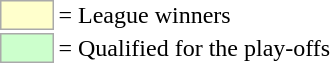<table>
<tr>
<td style="background:#ffc; border:1px solid #aaa; width:2em;"></td>
<td>= League winners</td>
</tr>
<tr>
<td style="background:#cfc; border:1px solid #aaa; width:2em;"></td>
<td>= Qualified for the play-offs</td>
</tr>
</table>
